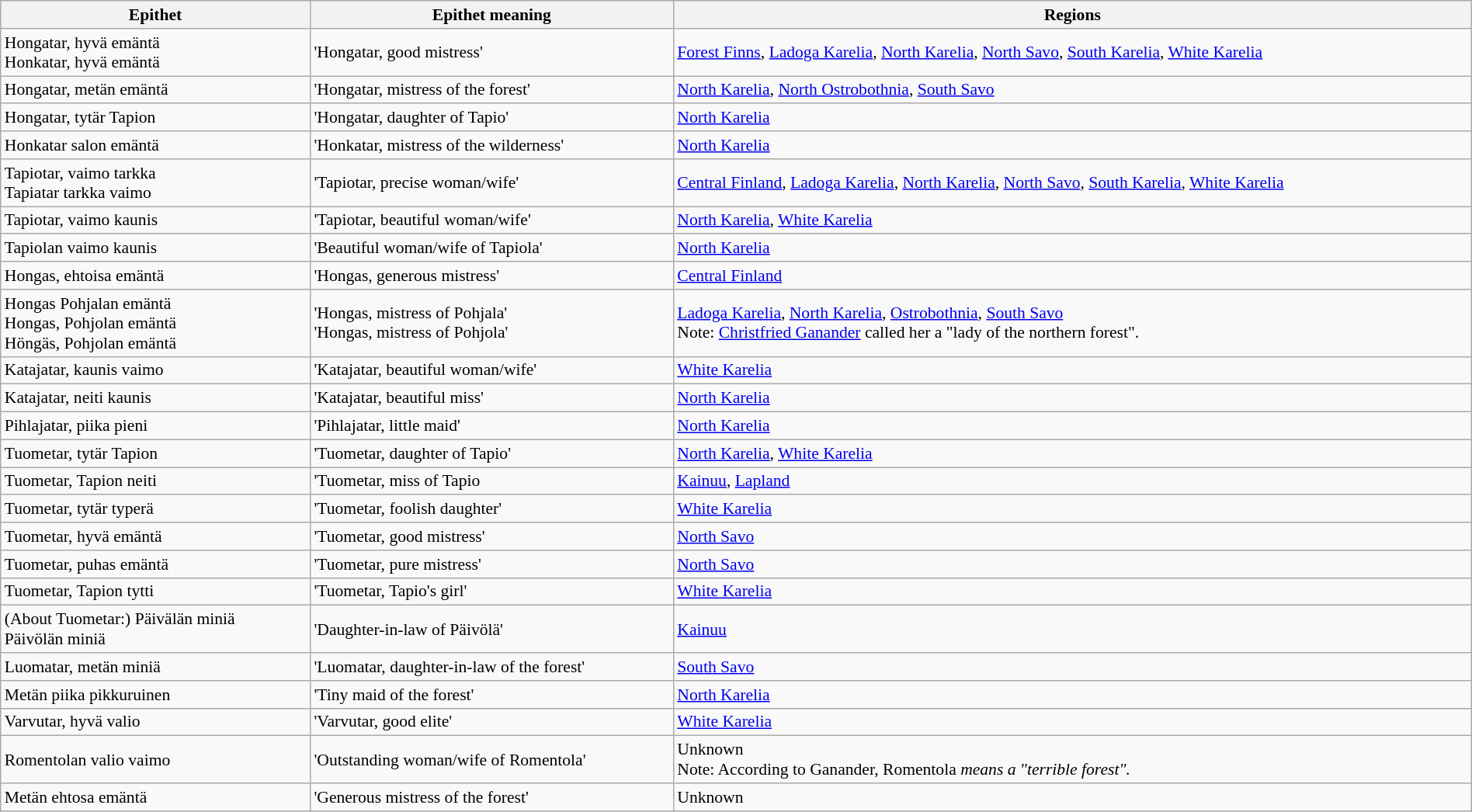<table class="wikitable sortable" style="font-size: 90%; width: 100%">
<tr>
<th>Epithet</th>
<th class="unsortable">Epithet meaning</th>
<th>Regions</th>
</tr>
<tr>
<td>Hongatar, hyvä emäntä<br>Honkatar, hyvä emäntä</td>
<td>'Hongatar, good mistress'</td>
<td><a href='#'>Forest Finns</a>, <a href='#'>Ladoga Karelia</a>, <a href='#'>North Karelia</a>, <a href='#'>North Savo</a>, <a href='#'>South Karelia</a>, <a href='#'>White Karelia</a></td>
</tr>
<tr>
<td>Hongatar, metän emäntä</td>
<td>'Hongatar, mistress of the forest'</td>
<td><a href='#'>North Karelia</a>, <a href='#'>North Ostrobothnia</a>, <a href='#'>South Savo</a></td>
</tr>
<tr>
<td>Hongatar, tytär Tapion</td>
<td>'Hongatar, daughter of Tapio'</td>
<td><a href='#'>North Karelia</a></td>
</tr>
<tr>
<td>Honkatar salon emäntä</td>
<td>'Honkatar, mistress of the wilderness'</td>
<td><a href='#'>North Karelia</a></td>
</tr>
<tr>
<td>Tapiotar, vaimo tarkka<br>Tapiatar tarkka vaimo</td>
<td>'Tapiotar, precise woman/wife'</td>
<td><a href='#'>Central Finland</a>, <a href='#'>Ladoga Karelia</a>, <a href='#'>North Karelia</a>, <a href='#'>North Savo</a>, <a href='#'>South Karelia</a>, <a href='#'>White Karelia</a></td>
</tr>
<tr>
<td>Tapiotar, vaimo kaunis</td>
<td>'Tapiotar, beautiful woman/wife'</td>
<td><a href='#'>North Karelia</a>, <a href='#'>White Karelia</a></td>
</tr>
<tr>
<td>Tapiolan vaimo kaunis</td>
<td>'Beautiful woman/wife of Tapiola'</td>
<td><a href='#'>North Karelia</a></td>
</tr>
<tr>
<td>Hongas, ehtoisa emäntä</td>
<td>'Hongas, generous mistress'</td>
<td><a href='#'>Central Finland</a></td>
</tr>
<tr>
<td>Hongas Pohjalan emäntä<br>Hongas, Pohjolan emäntä<br>Höngäs, Pohjolan emäntä</td>
<td>'Hongas, mistress of Pohjala'<br>'Hongas, mistress of Pohjola'</td>
<td><a href='#'>Ladoga Karelia</a>, <a href='#'>North Karelia</a>, <a href='#'>Ostrobothnia</a>, <a href='#'>South Savo</a><br>Note: <a href='#'>Christfried Ganander</a> called her a "lady of the northern forest".</td>
</tr>
<tr>
<td>Katajatar, kaunis vaimo</td>
<td>'Katajatar, beautiful woman/wife'</td>
<td><a href='#'>White Karelia</a></td>
</tr>
<tr>
<td>Katajatar, neiti kaunis</td>
<td>'Katajatar, beautiful miss'</td>
<td><a href='#'>North Karelia</a></td>
</tr>
<tr>
<td>Pihlajatar, piika pieni</td>
<td>'Pihlajatar, little maid'</td>
<td><a href='#'>North Karelia</a></td>
</tr>
<tr>
<td>Tuometar, tytär Tapion</td>
<td>'Tuometar, daughter of Tapio'</td>
<td><a href='#'>North Karelia</a>, <a href='#'>White Karelia</a></td>
</tr>
<tr>
<td>Tuometar, Tapion neiti</td>
<td>'Tuometar, miss of Tapio<em></td>
<td><a href='#'>Kainuu</a>, <a href='#'>Lapland</a></td>
</tr>
<tr>
<td>Tuometar, tytär typerä</td>
<td>'Tuometar, foolish daughter'</td>
<td><a href='#'>White Karelia</a></td>
</tr>
<tr>
<td>Tuometar, hyvä emäntä</td>
<td>'Tuometar, good mistress'</td>
<td><a href='#'>North Savo</a></td>
</tr>
<tr>
<td>Tuometar, puhas emäntä</td>
<td>'Tuometar, pure mistress'</td>
<td><a href='#'>North Savo</a></td>
</tr>
<tr>
<td>Tuometar, Tapion tytti</td>
<td>'Tuometar, Tapio's girl'</td>
<td><a href='#'>White Karelia</a></td>
</tr>
<tr>
<td>(About Tuometar:) Päivälän miniä<br>Päivölän miniä</td>
<td>'Daughter-in-law of Päivölä'</td>
<td><a href='#'>Kainuu</a></td>
</tr>
<tr>
<td>Luomatar, metän miniä</td>
<td>'Luomatar, daughter-in-law of the forest'</td>
<td><a href='#'>South Savo</a></td>
</tr>
<tr>
<td>Metän piika pikkuruinen</td>
<td>'Tiny maid of the forest'</td>
<td><a href='#'>North Karelia</a></td>
</tr>
<tr>
<td>Varvutar, hyvä valio</td>
<td>'Varvutar, good elite'</td>
<td><a href='#'>White Karelia</a></td>
</tr>
<tr>
<td>Romentolan valio vaimo</td>
<td>'Outstanding woman/wife of Romentola'</td>
<td>Unknown<br>Note: According to Ganander, </em>Romentola<em> means a "terrible forest".</td>
</tr>
<tr>
<td>Metän ehtosa emäntä</td>
<td>'Generous mistress of the forest'</td>
<td>Unknown</td>
</tr>
</table>
